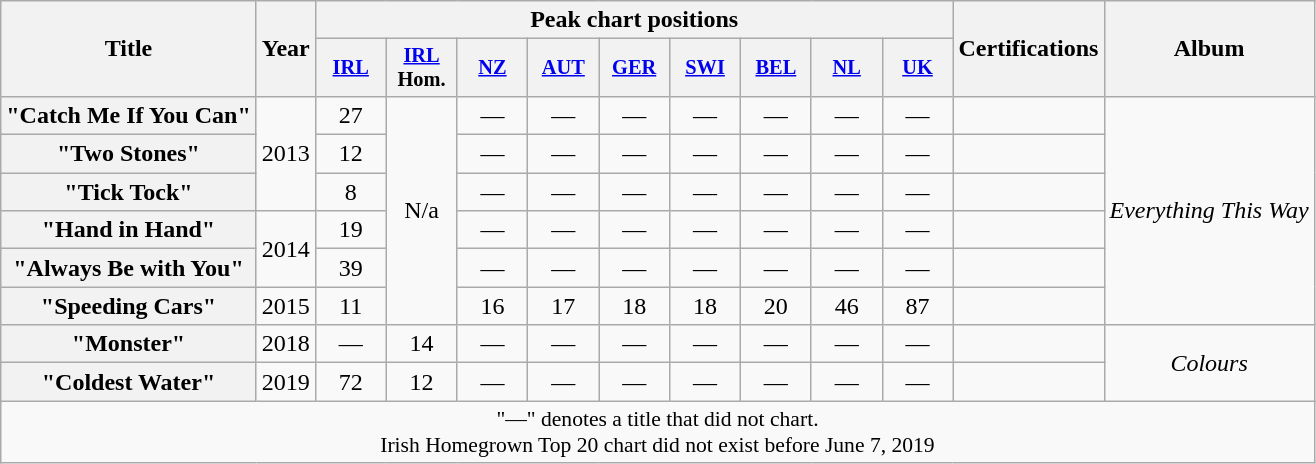<table class="wikitable plainrowheaders" style="text-align:center;">
<tr>
<th scope="col" rowspan=2>Title</th>
<th scope="col" rowspan=2>Year</th>
<th colspan="9" scope="col">Peak chart positions</th>
<th scope="col" rowspan=2>Certifications</th>
<th scope="col" rowspan=2>Album</th>
</tr>
<tr>
<th scope="col" style="width:3em;font-size:85%;"><a href='#'>IRL</a><br></th>
<th scope="col" style="width:3em;font-size:85%;"><a href='#'>IRL</a><br>Hom.</th>
<th scope="col" style="width:3em;font-size:85%;"><a href='#'>NZ</a></th>
<th scope="col" style="width:3em;font-size:85%;"><a href='#'>AUT</a></th>
<th scope="col" style="width:3em;font-size:85%;"><a href='#'>GER</a><br></th>
<th scope="col" style="width:3em;font-size:85%;"><a href='#'>SWI</a></th>
<th scope="col" style="width:3em;font-size:85%;"><a href='#'>BEL</a><br></th>
<th scope="col" style="width:3em;font-size:85%;"><a href='#'>NL</a><br></th>
<th scope="col" style="width:3em;font-size:85%;"><a href='#'>UK</a></th>
</tr>
<tr>
<th scope="row">"Catch Me If You Can"</th>
<td rowspan="3">2013</td>
<td>27</td>
<td rowspan="6">N/a</td>
<td>—</td>
<td>—</td>
<td>—</td>
<td>—</td>
<td>—</td>
<td>—</td>
<td>—</td>
<td></td>
<td rowspan="6"><em>Everything This Way</em></td>
</tr>
<tr>
<th scope="row">"Two Stones"</th>
<td>12</td>
<td>—</td>
<td>—</td>
<td>—</td>
<td>—</td>
<td>—</td>
<td>—</td>
<td>—</td>
<td></td>
</tr>
<tr>
<th scope="row">"Tick Tock"</th>
<td>8</td>
<td>—</td>
<td>—</td>
<td>—</td>
<td>—</td>
<td>—</td>
<td>—</td>
<td>—</td>
<td></td>
</tr>
<tr>
<th scope="row">"Hand in Hand"</th>
<td rowspan="2">2014</td>
<td>19</td>
<td>—</td>
<td>—</td>
<td>—</td>
<td>—</td>
<td>—</td>
<td>—</td>
<td>—</td>
<td></td>
</tr>
<tr>
<th scope="row">"Always Be with You"</th>
<td>39</td>
<td>—</td>
<td>—</td>
<td>—</td>
<td>—</td>
<td>—</td>
<td>—</td>
<td>—</td>
<td></td>
</tr>
<tr>
<th scope="row">"Speeding Cars"</th>
<td>2015</td>
<td>11</td>
<td>16</td>
<td>17</td>
<td>18</td>
<td>18</td>
<td>20</td>
<td>46</td>
<td>87</td>
<td></td>
</tr>
<tr>
<th scope="row">"Monster"</th>
<td>2018</td>
<td>—</td>
<td>14</td>
<td>—</td>
<td>—</td>
<td>—</td>
<td>—</td>
<td>—</td>
<td>—</td>
<td>—</td>
<td></td>
<td rowspan="2"><em>Colours</em></td>
</tr>
<tr>
<th scope="row">"Coldest Water"</th>
<td>2019</td>
<td>72<br></td>
<td>12</td>
<td>—</td>
<td>—</td>
<td>—</td>
<td>—</td>
<td>—</td>
<td>—</td>
<td>—</td>
<td></td>
</tr>
<tr>
<td colspan="13" style="font-size:90%">"—" denotes a title that did not chart.<br>Irish Homegrown Top 20 chart did not exist before June 7, 2019</td>
</tr>
</table>
